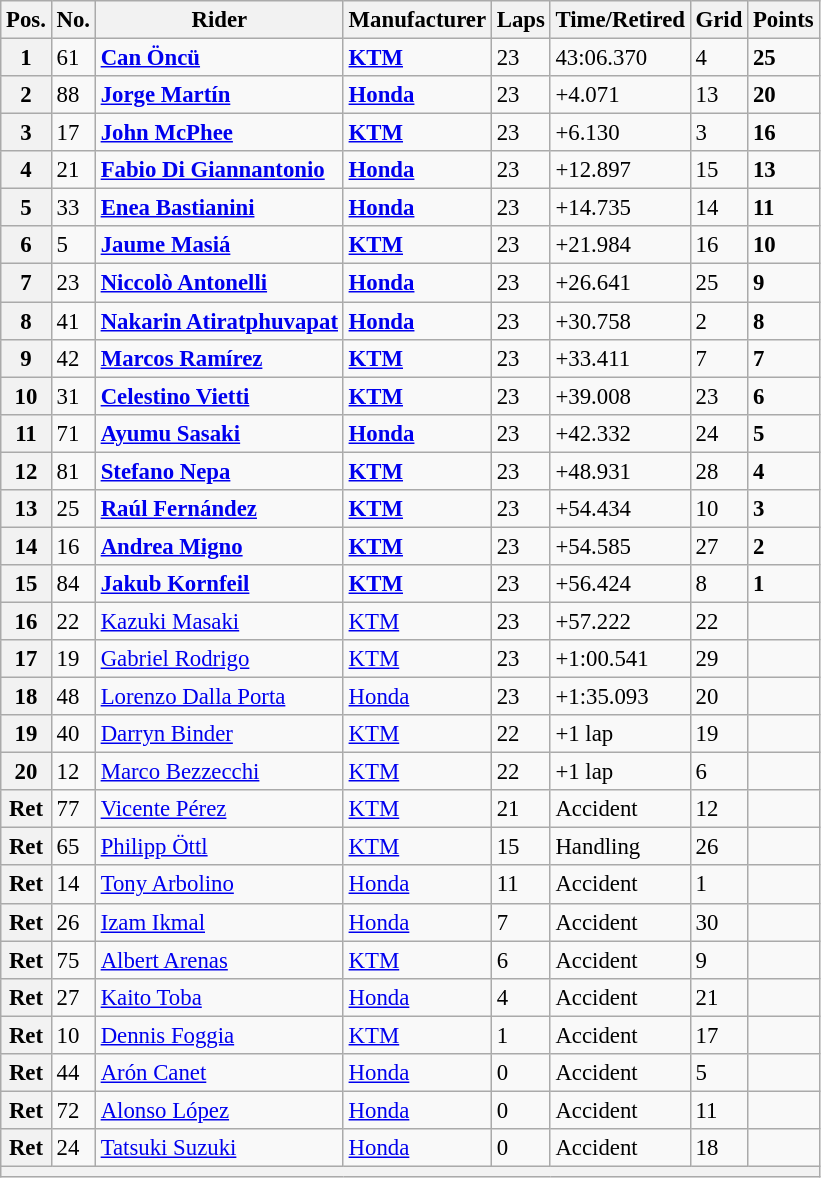<table class="wikitable" style="font-size: 95%;">
<tr>
<th>Pos.</th>
<th>No.</th>
<th>Rider</th>
<th>Manufacturer</th>
<th>Laps</th>
<th>Time/Retired</th>
<th>Grid</th>
<th>Points</th>
</tr>
<tr>
<th>1</th>
<td>61</td>
<td> <strong><a href='#'>Can Öncü</a></strong></td>
<td><strong><a href='#'>KTM</a></strong></td>
<td>23</td>
<td>43:06.370</td>
<td>4</td>
<td><strong>25</strong></td>
</tr>
<tr>
<th>2</th>
<td>88</td>
<td> <strong><a href='#'>Jorge Martín</a></strong></td>
<td><strong><a href='#'>Honda</a></strong></td>
<td>23</td>
<td>+4.071</td>
<td>13</td>
<td><strong>20</strong></td>
</tr>
<tr>
<th>3</th>
<td>17</td>
<td> <strong><a href='#'>John McPhee</a></strong></td>
<td><strong><a href='#'>KTM</a></strong></td>
<td>23</td>
<td>+6.130</td>
<td>3</td>
<td><strong>16</strong></td>
</tr>
<tr>
<th>4</th>
<td>21</td>
<td> <strong><a href='#'>Fabio Di Giannantonio</a></strong></td>
<td><strong><a href='#'>Honda</a></strong></td>
<td>23</td>
<td>+12.897</td>
<td>15</td>
<td><strong>13</strong></td>
</tr>
<tr>
<th>5</th>
<td>33</td>
<td> <strong><a href='#'>Enea Bastianini</a></strong></td>
<td><strong><a href='#'>Honda</a></strong></td>
<td>23</td>
<td>+14.735</td>
<td>14</td>
<td><strong>11</strong></td>
</tr>
<tr>
<th>6</th>
<td>5</td>
<td> <strong><a href='#'>Jaume Masiá</a></strong></td>
<td><strong><a href='#'>KTM</a></strong></td>
<td>23</td>
<td>+21.984</td>
<td>16</td>
<td><strong>10</strong></td>
</tr>
<tr>
<th>7</th>
<td>23</td>
<td> <strong><a href='#'>Niccolò Antonelli</a></strong></td>
<td><strong><a href='#'>Honda</a></strong></td>
<td>23</td>
<td>+26.641</td>
<td>25</td>
<td><strong>9</strong></td>
</tr>
<tr>
<th>8</th>
<td>41</td>
<td> <strong><a href='#'>Nakarin Atiratphuvapat</a></strong></td>
<td><strong><a href='#'>Honda</a></strong></td>
<td>23</td>
<td>+30.758</td>
<td>2</td>
<td><strong>8</strong></td>
</tr>
<tr>
<th>9</th>
<td>42</td>
<td> <strong><a href='#'>Marcos Ramírez</a></strong></td>
<td><strong><a href='#'>KTM</a></strong></td>
<td>23</td>
<td>+33.411</td>
<td>7</td>
<td><strong>7</strong></td>
</tr>
<tr>
<th>10</th>
<td>31</td>
<td> <strong><a href='#'>Celestino Vietti</a></strong></td>
<td><strong><a href='#'>KTM</a></strong></td>
<td>23</td>
<td>+39.008</td>
<td>23</td>
<td><strong>6</strong></td>
</tr>
<tr>
<th>11</th>
<td>71</td>
<td> <strong><a href='#'>Ayumu Sasaki</a></strong></td>
<td><strong><a href='#'>Honda</a></strong></td>
<td>23</td>
<td>+42.332</td>
<td>24</td>
<td><strong>5</strong></td>
</tr>
<tr>
<th>12</th>
<td>81</td>
<td> <strong><a href='#'>Stefano Nepa</a></strong></td>
<td><strong><a href='#'>KTM</a></strong></td>
<td>23</td>
<td>+48.931</td>
<td>28</td>
<td><strong>4</strong></td>
</tr>
<tr>
<th>13</th>
<td>25</td>
<td> <strong><a href='#'>Raúl Fernández</a></strong></td>
<td><strong><a href='#'>KTM</a></strong></td>
<td>23</td>
<td>+54.434</td>
<td>10</td>
<td><strong>3</strong></td>
</tr>
<tr>
<th>14</th>
<td>16</td>
<td> <strong><a href='#'>Andrea Migno</a></strong></td>
<td><strong><a href='#'>KTM</a></strong></td>
<td>23</td>
<td>+54.585</td>
<td>27</td>
<td><strong>2</strong></td>
</tr>
<tr>
<th>15</th>
<td>84</td>
<td> <strong><a href='#'>Jakub Kornfeil</a></strong></td>
<td><strong><a href='#'>KTM</a></strong></td>
<td>23</td>
<td>+56.424</td>
<td>8</td>
<td><strong>1</strong></td>
</tr>
<tr>
<th>16</th>
<td>22</td>
<td> <a href='#'>Kazuki Masaki</a></td>
<td><a href='#'>KTM</a></td>
<td>23</td>
<td>+57.222</td>
<td>22</td>
<td></td>
</tr>
<tr>
<th>17</th>
<td>19</td>
<td> <a href='#'>Gabriel Rodrigo</a></td>
<td><a href='#'>KTM</a></td>
<td>23</td>
<td>+1:00.541</td>
<td>29</td>
<td></td>
</tr>
<tr>
<th>18</th>
<td>48</td>
<td> <a href='#'>Lorenzo Dalla Porta</a></td>
<td><a href='#'>Honda</a></td>
<td>23</td>
<td>+1:35.093</td>
<td>20</td>
<td></td>
</tr>
<tr>
<th>19</th>
<td>40</td>
<td> <a href='#'>Darryn Binder</a></td>
<td><a href='#'>KTM</a></td>
<td>22</td>
<td>+1 lap</td>
<td>19</td>
<td></td>
</tr>
<tr>
<th>20</th>
<td>12</td>
<td> <a href='#'>Marco Bezzecchi</a></td>
<td><a href='#'>KTM</a></td>
<td>22</td>
<td>+1 lap</td>
<td>6</td>
<td></td>
</tr>
<tr>
<th>Ret</th>
<td>77</td>
<td> <a href='#'>Vicente Pérez</a></td>
<td><a href='#'>KTM</a></td>
<td>21</td>
<td>Accident</td>
<td>12</td>
<td></td>
</tr>
<tr>
<th>Ret</th>
<td>65</td>
<td> <a href='#'>Philipp Öttl</a></td>
<td><a href='#'>KTM</a></td>
<td>15</td>
<td>Handling</td>
<td>26</td>
<td></td>
</tr>
<tr>
<th>Ret</th>
<td>14</td>
<td> <a href='#'>Tony Arbolino</a></td>
<td><a href='#'>Honda</a></td>
<td>11</td>
<td>Accident</td>
<td>1</td>
<td></td>
</tr>
<tr>
<th>Ret</th>
<td>26</td>
<td> <a href='#'>Izam Ikmal</a></td>
<td><a href='#'>Honda</a></td>
<td>7</td>
<td>Accident</td>
<td>30</td>
<td></td>
</tr>
<tr>
<th>Ret</th>
<td>75</td>
<td> <a href='#'>Albert Arenas</a></td>
<td><a href='#'>KTM</a></td>
<td>6</td>
<td>Accident</td>
<td>9</td>
<td></td>
</tr>
<tr>
<th>Ret</th>
<td>27</td>
<td> <a href='#'>Kaito Toba</a></td>
<td><a href='#'>Honda</a></td>
<td>4</td>
<td>Accident</td>
<td>21</td>
<td></td>
</tr>
<tr>
<th>Ret</th>
<td>10</td>
<td> <a href='#'>Dennis Foggia</a></td>
<td><a href='#'>KTM</a></td>
<td>1</td>
<td>Accident</td>
<td>17</td>
<td></td>
</tr>
<tr>
<th>Ret</th>
<td>44</td>
<td> <a href='#'>Arón Canet</a></td>
<td><a href='#'>Honda</a></td>
<td>0</td>
<td>Accident</td>
<td>5</td>
<td></td>
</tr>
<tr>
<th>Ret</th>
<td>72</td>
<td> <a href='#'>Alonso López</a></td>
<td><a href='#'>Honda</a></td>
<td>0</td>
<td>Accident</td>
<td>11</td>
<td></td>
</tr>
<tr>
<th>Ret</th>
<td>24</td>
<td> <a href='#'>Tatsuki Suzuki</a></td>
<td><a href='#'>Honda</a></td>
<td>0</td>
<td>Accident</td>
<td>18</td>
<td></td>
</tr>
<tr>
<th colspan=8></th>
</tr>
</table>
